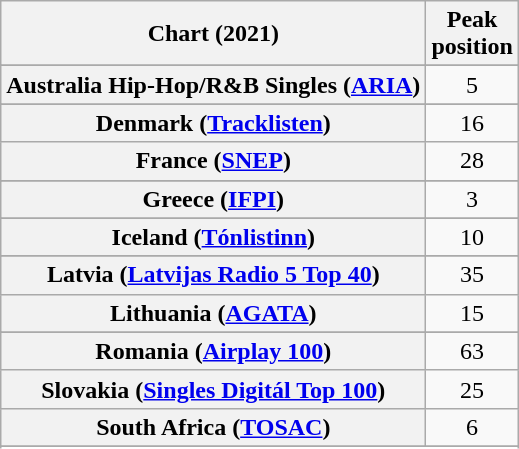<table class="wikitable sortable plainrowheaders" style="text-align:center">
<tr>
<th scope="col">Chart (2021)</th>
<th scope="col">Peak<br>position</th>
</tr>
<tr>
</tr>
<tr>
<th scope="row">Australia Hip-Hop/R&B Singles (<a href='#'>ARIA</a>)</th>
<td>5</td>
</tr>
<tr>
</tr>
<tr>
</tr>
<tr>
</tr>
<tr>
</tr>
<tr>
<th scope="row">Denmark (<a href='#'>Tracklisten</a>)</th>
<td>16</td>
</tr>
<tr>
<th scope="row">France (<a href='#'>SNEP</a>)</th>
<td>28</td>
</tr>
<tr>
</tr>
<tr>
</tr>
<tr>
<th scope="row">Greece (<a href='#'>IFPI</a>)</th>
<td>3</td>
</tr>
<tr>
</tr>
<tr>
<th scope="row">Iceland (<a href='#'>Tónlistinn</a>)</th>
<td>10</td>
</tr>
<tr>
</tr>
<tr>
</tr>
<tr>
<th scope="row">Latvia (<a href='#'>Latvijas Radio 5 Top 40</a>)</th>
<td>35</td>
</tr>
<tr>
<th scope="row">Lithuania (<a href='#'>AGATA</a>)</th>
<td>15</td>
</tr>
<tr>
</tr>
<tr>
</tr>
<tr>
</tr>
<tr>
</tr>
<tr>
<th scope="row">Romania (<a href='#'>Airplay 100</a>)</th>
<td>63</td>
</tr>
<tr>
<th scope="row">Slovakia (<a href='#'>Singles Digitál Top 100</a>)</th>
<td>25</td>
</tr>
<tr>
<th scope="row">South Africa (<a href='#'>TOSAC</a>)</th>
<td>6</td>
</tr>
<tr>
</tr>
<tr>
</tr>
<tr>
</tr>
<tr>
</tr>
<tr>
</tr>
<tr>
</tr>
<tr>
</tr>
<tr>
</tr>
</table>
